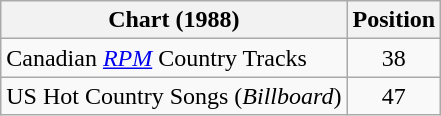<table class="wikitable">
<tr>
<th>Chart (1988)</th>
<th>Position</th>
</tr>
<tr>
<td align="left">Canadian <em><a href='#'>RPM</a></em> Country Tracks</td>
<td align="center">38</td>
</tr>
<tr>
<td>US Hot Country Songs (<em>Billboard</em>)</td>
<td align="center">47</td>
</tr>
</table>
